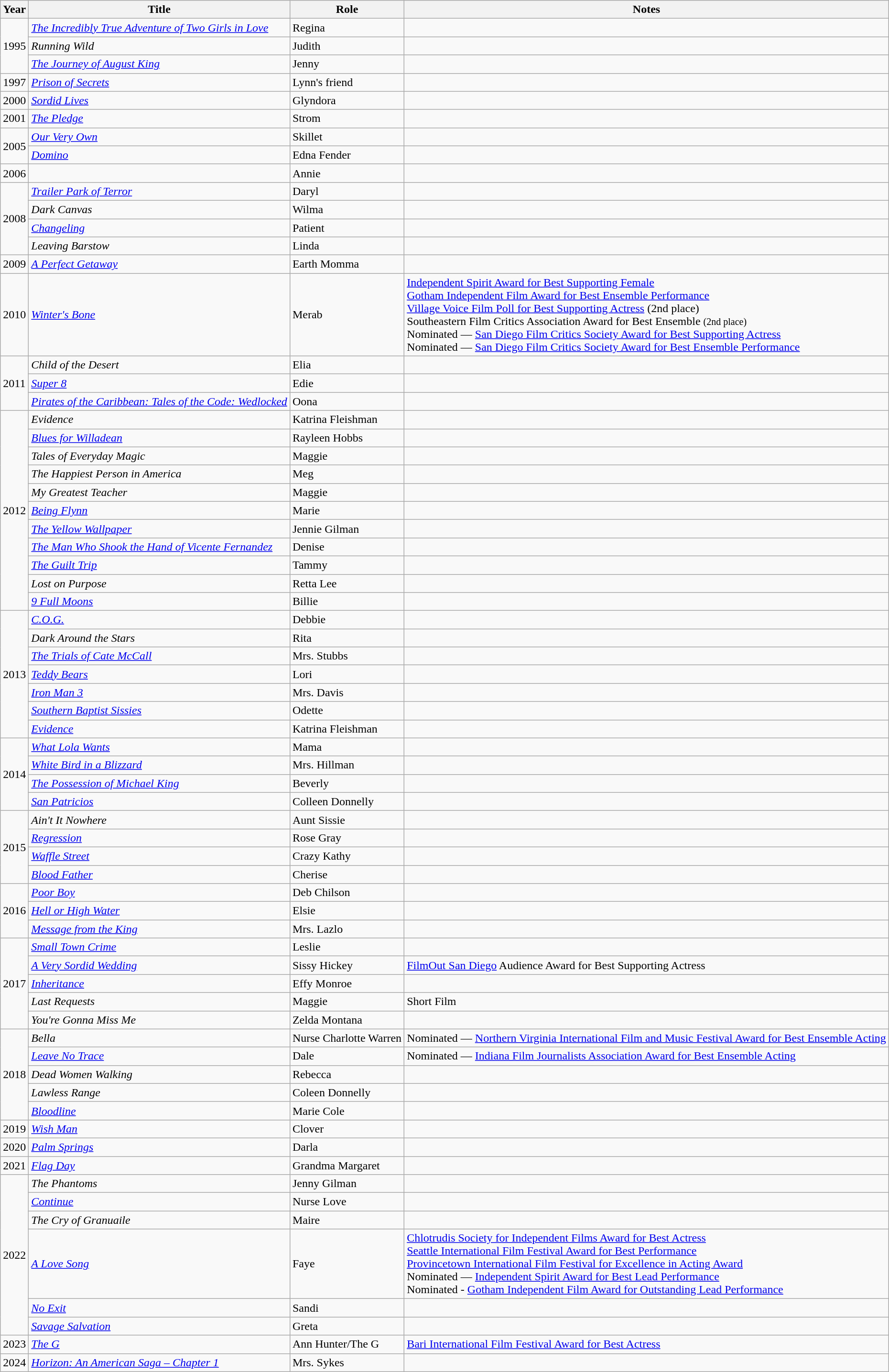<table class="wikitable sortable plainrowheaders">
<tr>
<th scope="col">Year</th>
<th scope="col">Title</th>
<th scope="col">Role</th>
<th scope="col" class="unsortable">Notes</th>
</tr>
<tr>
<td rowspan="3">1995</td>
<td><em><a href='#'>The Incredibly True Adventure of Two Girls in Love</a></em></td>
<td>Regina</td>
<td></td>
</tr>
<tr>
<td><em>Running Wild</em></td>
<td>Judith</td>
<td></td>
</tr>
<tr>
<td><em><a href='#'>The Journey of August King</a></em></td>
<td>Jenny</td>
<td></td>
</tr>
<tr>
<td>1997</td>
<td><em><a href='#'>Prison of Secrets</a></em></td>
<td>Lynn's friend</td>
<td></td>
</tr>
<tr>
<td>2000</td>
<td><em><a href='#'>Sordid Lives</a></em></td>
<td>Glyndora</td>
<td></td>
</tr>
<tr>
<td>2001</td>
<td><em><a href='#'>The Pledge</a></em></td>
<td>Strom</td>
<td></td>
</tr>
<tr>
<td rowspan="2">2005</td>
<td><em><a href='#'>Our Very Own</a></em></td>
<td>Skillet</td>
<td></td>
</tr>
<tr>
<td><em><a href='#'>Domino</a></em></td>
<td>Edna Fender</td>
<td></td>
</tr>
<tr>
<td>2006</td>
<td><em></em></td>
<td>Annie</td>
<td></td>
</tr>
<tr>
<td rowspan="4">2008</td>
<td><em><a href='#'>Trailer Park of Terror</a></em></td>
<td>Daryl</td>
<td></td>
</tr>
<tr>
<td><em>Dark Canvas</em></td>
<td>Wilma</td>
<td></td>
</tr>
<tr>
<td><em><a href='#'>Changeling</a></em></td>
<td>Patient</td>
<td></td>
</tr>
<tr>
<td><em>Leaving Barstow</em></td>
<td>Linda</td>
<td></td>
</tr>
<tr>
<td>2009</td>
<td><em><a href='#'>A Perfect Getaway</a></em></td>
<td>Earth Momma</td>
<td></td>
</tr>
<tr>
<td>2010</td>
<td><em><a href='#'>Winter's Bone</a></em></td>
<td>Merab</td>
<td><a href='#'>Independent Spirit Award for Best Supporting Female</a><br><a href='#'>Gotham Independent Film Award for Best Ensemble Performance</a><br><a href='#'>Village Voice Film Poll for Best Supporting Actress</a> (2nd place)<br>Southeastern Film Critics Association Award for Best Ensemble <small>(2nd place)</small><br>Nominated — <a href='#'>San Diego Film Critics Society Award for Best Supporting Actress</a><br>Nominated — <a href='#'>San Diego Film Critics Society Award for Best Ensemble Performance</a></td>
</tr>
<tr>
<td rowspan="3">2011</td>
<td><em>Child of the Desert</em></td>
<td>Elia</td>
<td></td>
</tr>
<tr>
<td><em><a href='#'>Super 8</a></em></td>
<td>Edie</td>
<td></td>
</tr>
<tr>
<td><em><a href='#'>Pirates of the Caribbean: Tales of the Code: Wedlocked</a></em></td>
<td>Oona</td>
<td></td>
</tr>
<tr>
<td rowspan="11">2012</td>
<td><em>Evidence</em></td>
<td>Katrina Fleishman</td>
<td></td>
</tr>
<tr>
<td><em><a href='#'>Blues for Willadean</a></em></td>
<td>Rayleen Hobbs</td>
<td></td>
</tr>
<tr>
<td><em>Tales of Everyday Magic</em></td>
<td>Maggie</td>
<td></td>
</tr>
<tr>
<td><em>The Happiest Person in America</em></td>
<td>Meg</td>
<td></td>
</tr>
<tr>
<td><em>My Greatest Teacher</em></td>
<td>Maggie</td>
<td></td>
</tr>
<tr>
<td><em><a href='#'>Being Flynn</a></em></td>
<td>Marie</td>
<td></td>
</tr>
<tr>
<td><em><a href='#'>The Yellow Wallpaper</a></em></td>
<td>Jennie Gilman</td>
<td></td>
</tr>
<tr>
<td><em><a href='#'>The Man Who Shook the Hand of Vicente Fernandez</a></em></td>
<td>Denise</td>
<td></td>
</tr>
<tr>
<td><em><a href='#'>The Guilt Trip</a></em></td>
<td>Tammy</td>
<td></td>
</tr>
<tr>
<td><em>Lost on Purpose</em></td>
<td>Retta Lee</td>
<td></td>
</tr>
<tr>
<td><em><a href='#'>9 Full Moons</a></em></td>
<td>Billie</td>
<td></td>
</tr>
<tr>
<td rowspan="7">2013</td>
<td><em><a href='#'>C.O.G.</a></em></td>
<td>Debbie</td>
<td></td>
</tr>
<tr>
<td><em>Dark Around the Stars</em></td>
<td>Rita</td>
<td></td>
</tr>
<tr>
<td><em><a href='#'>The Trials of Cate McCall</a></em></td>
<td>Mrs. Stubbs</td>
<td></td>
</tr>
<tr>
<td><em><a href='#'>Teddy Bears</a></em></td>
<td>Lori</td>
<td></td>
</tr>
<tr>
<td><em><a href='#'>Iron Man 3</a></em></td>
<td>Mrs. Davis</td>
<td></td>
</tr>
<tr>
<td><em><a href='#'>Southern Baptist Sissies</a></em></td>
<td>Odette</td>
<td></td>
</tr>
<tr>
<td><em><a href='#'>Evidence</a></em></td>
<td>Katrina Fleishman</td>
<td></td>
</tr>
<tr>
<td rowspan="4">2014</td>
<td><em><a href='#'>What Lola Wants</a></em></td>
<td>Mama</td>
<td></td>
</tr>
<tr>
<td><em><a href='#'>White Bird in a Blizzard</a></em></td>
<td>Mrs. Hillman</td>
<td></td>
</tr>
<tr>
<td><em><a href='#'>The Possession of Michael King</a></em></td>
<td>Beverly</td>
<td></td>
</tr>
<tr>
<td><em><a href='#'>San Patricios</a></em></td>
<td>Colleen Donnelly</td>
<td></td>
</tr>
<tr>
<td rowspan="4">2015</td>
<td><em>Ain't It Nowhere</em></td>
<td>Aunt Sissie</td>
<td></td>
</tr>
<tr>
<td><em><a href='#'>Regression</a></em></td>
<td>Rose Gray</td>
<td></td>
</tr>
<tr>
<td><em><a href='#'>Waffle Street</a></em></td>
<td>Crazy Kathy</td>
<td></td>
</tr>
<tr>
<td><em><a href='#'>Blood Father</a></em></td>
<td>Cherise</td>
<td></td>
</tr>
<tr>
<td rowspan="3">2016</td>
<td><em><a href='#'>Poor Boy</a></em></td>
<td>Deb Chilson</td>
<td></td>
</tr>
<tr>
<td><em><a href='#'>Hell or High Water</a></em></td>
<td>Elsie</td>
<td></td>
</tr>
<tr>
<td><em><a href='#'>Message from the King</a></em></td>
<td>Mrs. Lazlo</td>
<td></td>
</tr>
<tr>
<td rowspan="5">2017</td>
<td><em><a href='#'>Small Town Crime</a></em></td>
<td>Leslie</td>
<td></td>
</tr>
<tr>
<td><em><a href='#'>A Very Sordid Wedding</a></em></td>
<td>Sissy Hickey</td>
<td><a href='#'>FilmOut San Diego</a> Audience Award for Best Supporting Actress</td>
</tr>
<tr>
<td><em><a href='#'>Inheritance</a></em></td>
<td>Effy Monroe</td>
<td></td>
</tr>
<tr>
<td><em>Last Requests</em></td>
<td>Maggie</td>
<td>Short Film</td>
</tr>
<tr>
<td><em>You're Gonna Miss Me</em></td>
<td>Zelda Montana</td>
<td></td>
</tr>
<tr>
<td rowspan="5">2018</td>
<td><em>Bella</em></td>
<td>Nurse Charlotte Warren</td>
<td>Nominated — <a href='#'>Northern Virginia International Film and Music Festival Award for Best Ensemble Acting</a></td>
</tr>
<tr>
<td><em><a href='#'>Leave No Trace</a></em></td>
<td>Dale</td>
<td>Nominated — <a href='#'>Indiana Film Journalists Association Award for Best Ensemble Acting</a></td>
</tr>
<tr>
<td><em>Dead Women Walking</em></td>
<td>Rebecca</td>
<td></td>
</tr>
<tr>
<td><em>Lawless Range</em></td>
<td>Coleen Donnelly</td>
<td></td>
</tr>
<tr>
<td><em><a href='#'>Bloodline</a></em></td>
<td>Marie Cole</td>
<td></td>
</tr>
<tr>
<td>2019</td>
<td><em><a href='#'>Wish Man</a></em></td>
<td>Clover</td>
<td></td>
</tr>
<tr>
<td>2020</td>
<td><em><a href='#'>Palm Springs</a></em></td>
<td>Darla</td>
<td></td>
</tr>
<tr>
<td>2021</td>
<td><em><a href='#'>Flag Day</a></em></td>
<td>Grandma Margaret</td>
<td></td>
</tr>
<tr>
<td rowspan="6">2022</td>
<td><em>The Phantoms</em></td>
<td>Jenny Gilman</td>
<td></td>
</tr>
<tr>
<td><em><a href='#'>Continue</a></em></td>
<td>Nurse Love</td>
<td></td>
</tr>
<tr>
<td><em>The Cry of Granuaile</em></td>
<td>Maire</td>
<td></td>
</tr>
<tr>
<td><em><a href='#'>A Love Song</a></em></td>
<td>Faye</td>
<td><a href='#'>Chlotrudis Society for Independent Films Award for Best Actress</a><br><a href='#'>Seattle International Film Festival Award for Best Performance</a><br><a href='#'>Provincetown International Film Festival for Excellence in Acting Award</a><br>Nominated — <a href='#'>Independent Spirit Award for Best Lead Performance</a><br>Nominated - <a href='#'>Gotham Independent Film Award for Outstanding Lead Performance</a></td>
</tr>
<tr>
<td><em><a href='#'>No Exit</a></em></td>
<td>Sandi</td>
<td></td>
</tr>
<tr>
<td><em><a href='#'>Savage Salvation</a></em></td>
<td>Greta</td>
<td></td>
</tr>
<tr>
<td>2023</td>
<td><em><a href='#'>The G</a></em></td>
<td>Ann Hunter/The G</td>
<td><a href='#'>Bari International Film Festival Award for Best Actress</a></td>
</tr>
<tr>
<td>2024</td>
<td><em><a href='#'>Horizon: An American Saga – Chapter 1</a></em></td>
<td>Mrs. Sykes</td>
<td></td>
</tr>
</table>
